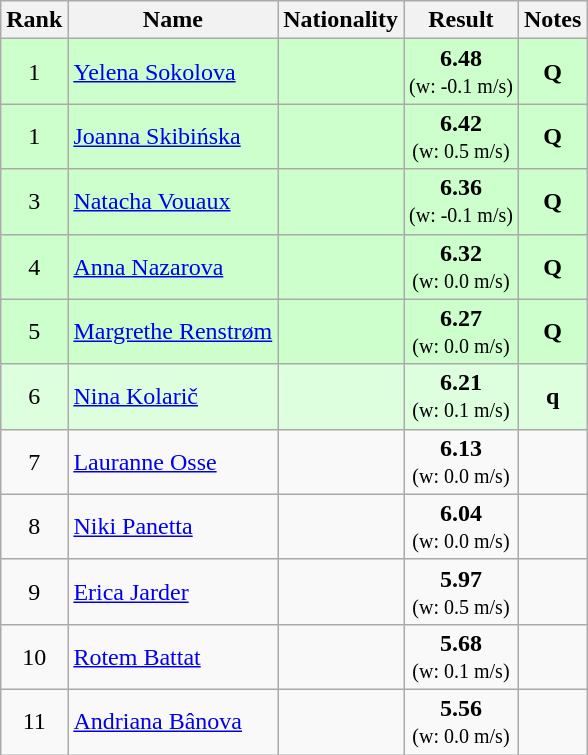<table class="wikitable sortable" style="text-align:center">
<tr>
<th>Rank</th>
<th>Name</th>
<th>Nationality</th>
<th>Result</th>
<th>Notes</th>
</tr>
<tr bgcolor=ccffcc>
<td>1</td>
<td align=left><a href='#'>Yelena Sokolova</a></td>
<td align=left></td>
<td><strong>6.48</strong><br><small>(w: -0.1 m/s)</small></td>
<td><strong>Q</strong></td>
</tr>
<tr bgcolor=ccffcc>
<td>1</td>
<td align=left><a href='#'>Joanna Skibińska</a></td>
<td align=left></td>
<td><strong>6.42</strong><br><small>(w: 0.5 m/s)</small></td>
<td><strong>Q</strong></td>
</tr>
<tr bgcolor=ccffcc>
<td>3</td>
<td align=left><a href='#'>Natacha Vouaux</a></td>
<td align=left></td>
<td><strong>6.36</strong><br><small>(w: -0.1 m/s)</small></td>
<td><strong>Q</strong></td>
</tr>
<tr bgcolor=ccffcc>
<td>4</td>
<td align=left><a href='#'>Anna Nazarova</a></td>
<td align=left></td>
<td><strong>6.32</strong><br><small>(w: 0.0 m/s)</small></td>
<td><strong>Q</strong></td>
</tr>
<tr bgcolor=ccffcc>
<td>5</td>
<td align=left><a href='#'>Margrethe Renstrøm</a></td>
<td align=left></td>
<td><strong>6.27</strong><br><small>(w: 0.0 m/s)</small></td>
<td><strong>Q</strong></td>
</tr>
<tr bgcolor=ddffdd>
<td>6</td>
<td align=left><a href='#'>Nina Kolarič</a></td>
<td align=left></td>
<td><strong>6.21</strong><br><small>(w: 0.1 m/s)</small></td>
<td><strong>q</strong></td>
</tr>
<tr>
<td>7</td>
<td align=left><a href='#'>Lauranne Osse</a></td>
<td align=left></td>
<td><strong>6.13</strong><br><small>(w: 0.0 m/s)</small></td>
<td></td>
</tr>
<tr>
<td>8</td>
<td align=left><a href='#'>Niki Panetta</a></td>
<td align=left></td>
<td><strong>6.04</strong><br><small>(w: 0.0 m/s)</small></td>
<td></td>
</tr>
<tr>
<td>9</td>
<td align=left><a href='#'>Erica Jarder</a></td>
<td align=left></td>
<td><strong>5.97</strong><br><small>(w: 0.5 m/s)</small></td>
<td></td>
</tr>
<tr>
<td>10</td>
<td align=left><a href='#'>Rotem Battat</a></td>
<td align=left></td>
<td><strong>5.68</strong><br><small>(w: 0.1 m/s)</small></td>
<td></td>
</tr>
<tr>
<td>11</td>
<td align=left><a href='#'>Andriana Bânova</a></td>
<td align=left></td>
<td><strong>5.56</strong><br><small>(w: 0.0 m/s)</small></td>
<td></td>
</tr>
</table>
